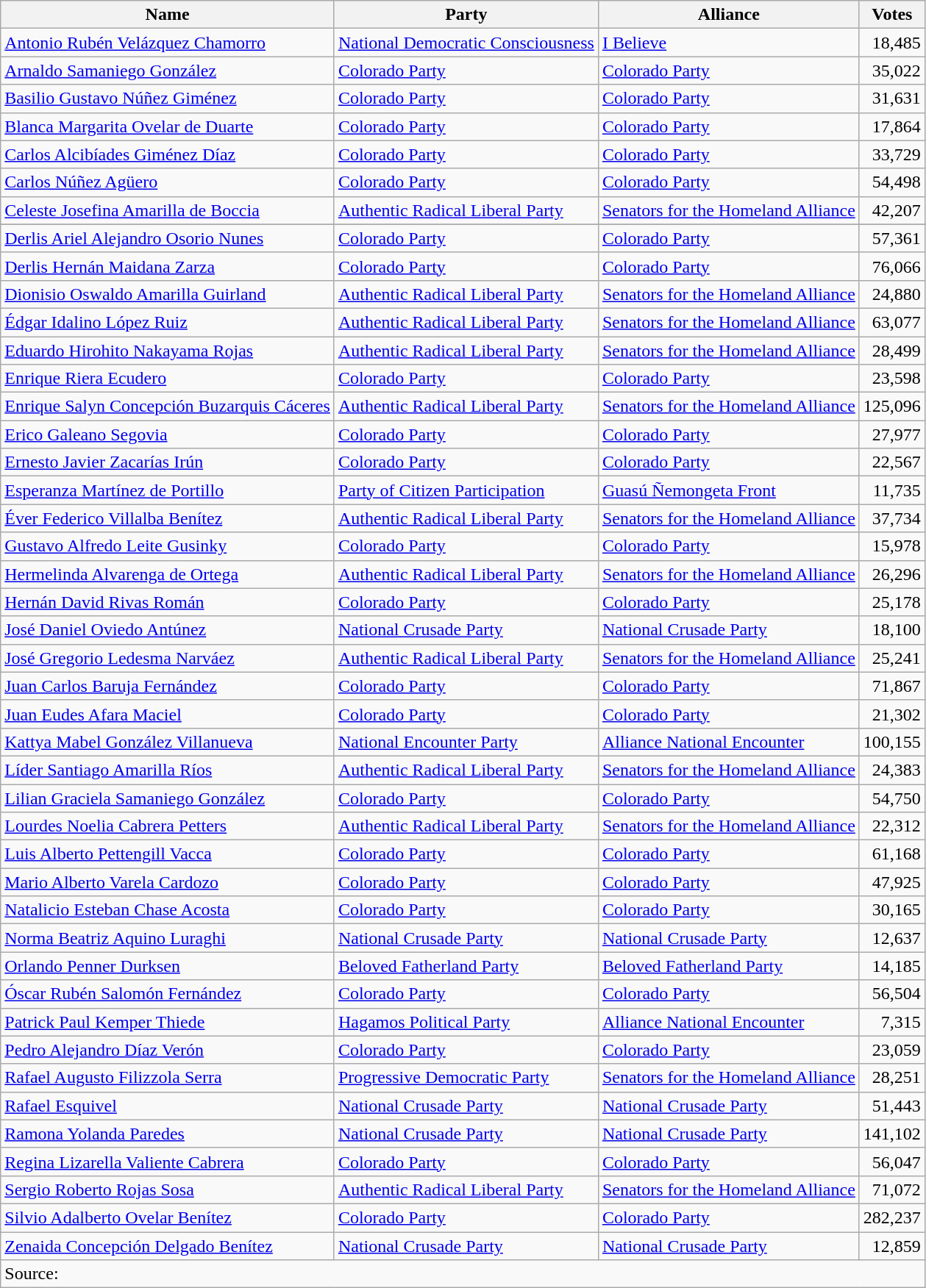<table class="wikitable sortable">
<tr>
<th>Name</th>
<th>Party</th>
<th>Alliance</th>
<th>Votes</th>
</tr>
<tr>
<td><a href='#'>Antonio Rubén Velázquez Chamorro</a></td>
<td><a href='#'>National Democratic Consciousness</a></td>
<td><a href='#'>I Believe</a></td>
<td align="right">18,485</td>
</tr>
<tr>
<td><a href='#'>Arnaldo Samaniego González</a></td>
<td><a href='#'>Colorado Party</a></td>
<td><a href='#'>Colorado Party</a></td>
<td align=right>35,022</td>
</tr>
<tr>
<td><a href='#'>Basilio Gustavo Núñez Giménez</a></td>
<td><a href='#'>Colorado Party</a></td>
<td><a href='#'>Colorado Party</a></td>
<td align=right>31,631</td>
</tr>
<tr>
<td><a href='#'>Blanca Margarita Ovelar de Duarte</a></td>
<td><a href='#'>Colorado Party</a></td>
<td><a href='#'>Colorado Party</a></td>
<td align=right>17,864</td>
</tr>
<tr>
<td><a href='#'>Carlos Alcibíades Giménez Díaz</a></td>
<td><a href='#'>Colorado Party</a></td>
<td><a href='#'>Colorado Party</a></td>
<td align=right>33,729</td>
</tr>
<tr>
<td><a href='#'>Carlos Núñez Agüero</a></td>
<td><a href='#'>Colorado Party</a></td>
<td><a href='#'>Colorado Party</a></td>
<td align=right>54,498</td>
</tr>
<tr>
<td><a href='#'>Celeste Josefina Amarilla de Boccia</a></td>
<td><a href='#'>Authentic Radical Liberal Party</a></td>
<td><a href='#'>Senators for the Homeland Alliance</a></td>
<td align=right>42,207</td>
</tr>
<tr |>
</tr>
<tr>
<td><a href='#'>Derlis Ariel Alejandro Osorio Nunes</a></td>
<td><a href='#'>Colorado Party</a></td>
<td><a href='#'>Colorado Party</a></td>
<td align=right>57,361</td>
</tr>
<tr>
<td><a href='#'>Derlis Hernán Maidana Zarza</a></td>
<td><a href='#'>Colorado Party</a></td>
<td><a href='#'>Colorado Party</a></td>
<td align=right>76,066</td>
</tr>
<tr>
<td><a href='#'>Dionisio Oswaldo Amarilla Guirland</a></td>
<td><a href='#'>Authentic Radical Liberal Party</a></td>
<td><a href='#'>Senators for the Homeland Alliance</a></td>
<td align=right>24,880</td>
</tr>
<tr>
<td><a href='#'>Édgar Idalino López Ruiz</a></td>
<td><a href='#'>Authentic Radical Liberal Party</a></td>
<td><a href='#'>Senators for the Homeland Alliance</a></td>
<td align=right>63,077</td>
</tr>
<tr>
<td><a href='#'>Eduardo Hirohito Nakayama Rojas</a></td>
<td><a href='#'>Authentic Radical Liberal Party</a></td>
<td><a href='#'>Senators for the Homeland Alliance</a></td>
<td align=right>28,499</td>
</tr>
<tr>
<td><a href='#'>Enrique Riera Ecudero</a></td>
<td><a href='#'>Colorado Party</a></td>
<td><a href='#'>Colorado Party</a></td>
<td align=right>23,598</td>
</tr>
<tr>
<td><a href='#'>Enrique Salyn Concepción Buzarquis Cáceres</a></td>
<td><a href='#'>Authentic Radical Liberal Party</a></td>
<td><a href='#'>Senators for the Homeland Alliance</a></td>
<td align=right>125,096</td>
</tr>
<tr>
<td><a href='#'>Erico Galeano Segovia</a></td>
<td><a href='#'>Colorado Party</a></td>
<td><a href='#'>Colorado Party</a></td>
<td align=right>27,977</td>
</tr>
<tr>
<td><a href='#'>Ernesto Javier Zacarías Irún</a></td>
<td><a href='#'>Colorado Party</a></td>
<td><a href='#'>Colorado Party</a></td>
<td align=right>22,567</td>
</tr>
<tr>
<td><a href='#'>Esperanza Martínez de Portillo</a></td>
<td><a href='#'>Party of Citizen Participation</a></td>
<td><a href='#'>Guasú Ñemongeta Front</a></td>
<td align=right>11,735</td>
</tr>
<tr>
<td><a href='#'>Éver Federico Villalba Benítez</a></td>
<td><a href='#'>Authentic Radical Liberal Party</a></td>
<td><a href='#'>Senators for the Homeland Alliance</a></td>
<td align=right>37,734</td>
</tr>
<tr>
<td><a href='#'>Gustavo Alfredo Leite Gusinky</a></td>
<td><a href='#'>Colorado Party</a></td>
<td><a href='#'>Colorado Party</a></td>
<td align=right>15,978</td>
</tr>
<tr>
<td><a href='#'>Hermelinda Alvarenga de Ortega</a></td>
<td><a href='#'>Authentic Radical Liberal Party</a></td>
<td><a href='#'>Senators for the Homeland Alliance</a></td>
<td align=right>26,296</td>
</tr>
<tr>
<td><a href='#'>Hernán David Rivas Román</a></td>
<td><a href='#'>Colorado Party</a></td>
<td><a href='#'>Colorado Party</a></td>
<td align=right>25,178</td>
</tr>
<tr>
<td><a href='#'>José Daniel Oviedo Antúnez</a></td>
<td><a href='#'>National Crusade Party</a></td>
<td><a href='#'>National Crusade Party</a></td>
<td align=right>18,100</td>
</tr>
<tr>
<td><a href='#'>José Gregorio Ledesma Narváez</a></td>
<td><a href='#'>Authentic Radical Liberal Party</a></td>
<td><a href='#'>Senators for the Homeland Alliance</a></td>
<td align=right>25,241</td>
</tr>
<tr>
<td><a href='#'>Juan Carlos Baruja Fernández</a></td>
<td><a href='#'>Colorado Party</a></td>
<td><a href='#'>Colorado Party</a></td>
<td align=right>71,867</td>
</tr>
<tr>
<td><a href='#'>Juan Eudes Afara Maciel</a></td>
<td><a href='#'>Colorado Party</a></td>
<td><a href='#'>Colorado Party</a></td>
<td align=right>21,302</td>
</tr>
<tr>
<td><a href='#'>Kattya Mabel González Villanueva</a></td>
<td><a href='#'>National Encounter Party</a></td>
<td><a href='#'>Alliance National Encounter</a></td>
<td align=right>100,155</td>
</tr>
<tr>
<td><a href='#'>Líder Santiago Amarilla Ríos</a></td>
<td><a href='#'>Authentic Radical Liberal Party</a></td>
<td><a href='#'>Senators for the Homeland Alliance</a></td>
<td align=right>24,383</td>
</tr>
<tr>
<td><a href='#'>Lilian Graciela Samaniego González</a></td>
<td><a href='#'>Colorado Party</a></td>
<td><a href='#'>Colorado Party</a></td>
<td align=right>54,750</td>
</tr>
<tr>
<td><a href='#'>Lourdes Noelia Cabrera Petters</a></td>
<td><a href='#'>Authentic Radical Liberal Party</a></td>
<td><a href='#'>Senators for the Homeland Alliance</a></td>
<td align=right>22,312</td>
</tr>
<tr>
<td><a href='#'>Luis Alberto Pettengill Vacca</a></td>
<td><a href='#'>Colorado Party</a></td>
<td><a href='#'>Colorado Party</a></td>
<td align=right>61,168</td>
</tr>
<tr>
<td><a href='#'>Mario Alberto Varela Cardozo</a></td>
<td><a href='#'>Colorado Party</a></td>
<td><a href='#'>Colorado Party</a></td>
<td align=right>47,925</td>
</tr>
<tr>
<td><a href='#'>Natalicio Esteban Chase Acosta</a></td>
<td><a href='#'>Colorado Party</a></td>
<td><a href='#'>Colorado Party</a></td>
<td align=right>30,165</td>
</tr>
<tr>
<td><a href='#'>Norma Beatriz Aquino Luraghi</a></td>
<td><a href='#'>National Crusade Party</a></td>
<td><a href='#'>National Crusade Party</a></td>
<td align=right>12,637</td>
</tr>
<tr>
<td><a href='#'>Orlando Penner Durksen</a></td>
<td><a href='#'>Beloved Fatherland Party</a></td>
<td><a href='#'>Beloved Fatherland Party</a></td>
<td align=right>14,185</td>
</tr>
<tr>
<td><a href='#'>Óscar Rubén Salomón Fernández</a></td>
<td><a href='#'>Colorado Party</a></td>
<td><a href='#'>Colorado Party</a></td>
<td align=right>56,504</td>
</tr>
<tr>
<td><a href='#'>Patrick Paul Kemper Thiede</a></td>
<td><a href='#'>Hagamos Political Party</a></td>
<td><a href='#'>Alliance National Encounter</a></td>
<td align=right>7,315</td>
</tr>
<tr>
<td><a href='#'>Pedro Alejandro Díaz Verón</a></td>
<td><a href='#'>Colorado Party</a></td>
<td><a href='#'>Colorado Party</a></td>
<td align=right>23,059</td>
</tr>
<tr>
<td><a href='#'>Rafael Augusto Filizzola Serra</a></td>
<td><a href='#'>Progressive Democratic Party</a></td>
<td><a href='#'>Senators for the Homeland Alliance</a></td>
<td align=right>28,251</td>
</tr>
<tr>
<td><a href='#'>Rafael Esquivel</a></td>
<td><a href='#'>National Crusade Party</a></td>
<td><a href='#'>National Crusade Party</a></td>
<td align=right>51,443</td>
</tr>
<tr>
<td><a href='#'>Ramona Yolanda Paredes</a></td>
<td><a href='#'>National Crusade Party</a></td>
<td><a href='#'>National Crusade Party</a></td>
<td align=right>141,102</td>
</tr>
<tr>
<td><a href='#'>Regina Lizarella Valiente Cabrera</a></td>
<td><a href='#'>Colorado Party</a></td>
<td><a href='#'>Colorado Party</a></td>
<td align=right>56,047</td>
</tr>
<tr>
<td><a href='#'>Sergio Roberto Rojas Sosa</a></td>
<td><a href='#'>Authentic Radical Liberal Party</a></td>
<td><a href='#'>Senators for the Homeland Alliance</a></td>
<td align=right>71,072</td>
</tr>
<tr>
<td><a href='#'>Silvio Adalberto Ovelar Benítez</a></td>
<td><a href='#'>Colorado Party</a></td>
<td><a href='#'>Colorado Party</a></td>
<td align=right>282,237</td>
</tr>
<tr>
<td><a href='#'>Zenaida Concepción Delgado Benítez</a></td>
<td><a href='#'>National Crusade Party</a></td>
<td><a href='#'>National Crusade Party</a></td>
<td align=right>12,859</td>
</tr>
<tr class=sortbottom>
<td colspan=4>Source: </td>
</tr>
</table>
